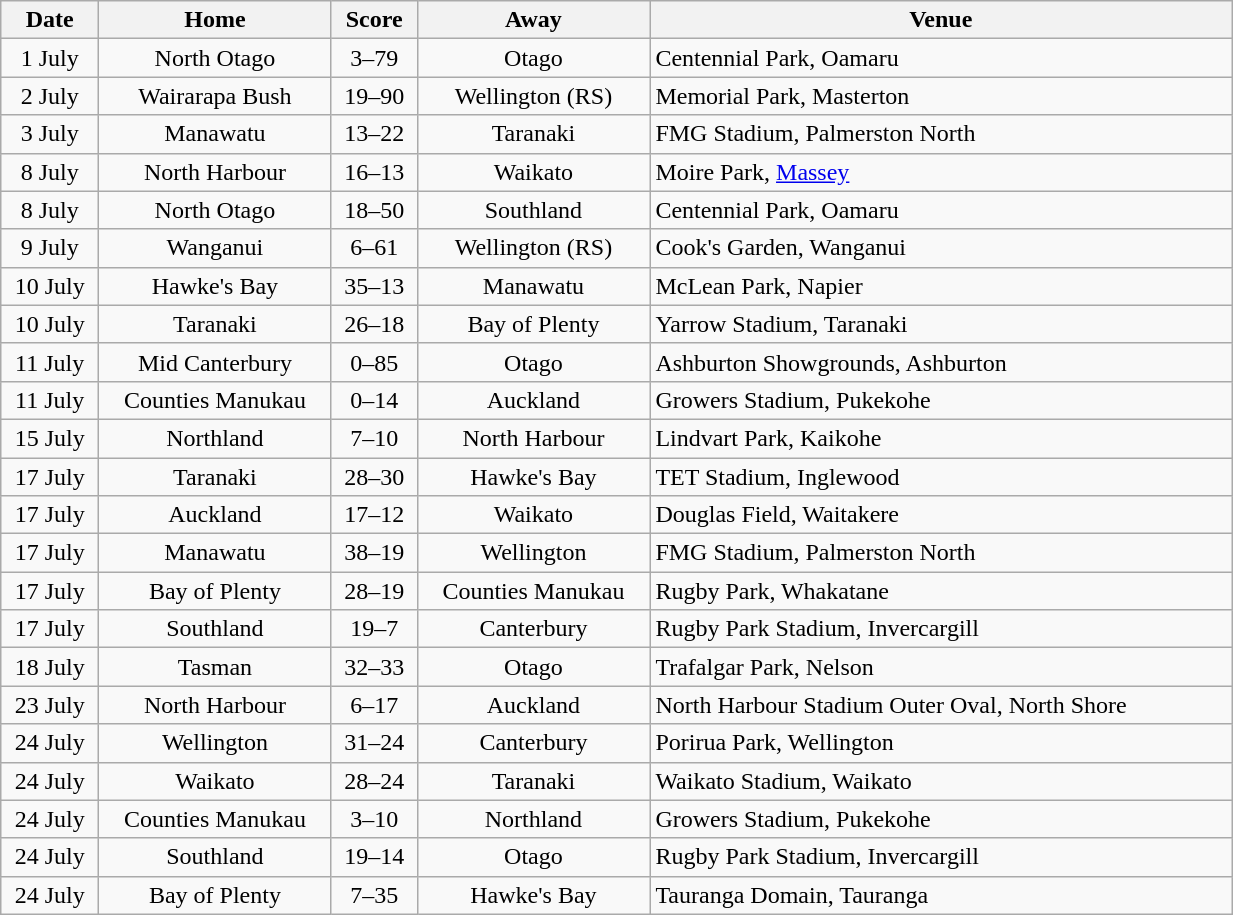<table class="wikitable" width=65%>
<tr>
<th>Date</th>
<th>Home</th>
<th>Score</th>
<th>Away</th>
<th>Venue</th>
</tr>
<tr>
<td align=center>1 July</td>
<td align=center>North Otago</td>
<td align=center>3–79</td>
<td align=center>Otago</td>
<td>Centennial Park, Oamaru</td>
</tr>
<tr>
<td align=center>2 July</td>
<td align=center>Wairarapa Bush</td>
<td align=center>19–90</td>
<td align=center>Wellington (RS)</td>
<td>Memorial Park, Masterton</td>
</tr>
<tr>
<td align=center>3 July</td>
<td align=center>Manawatu</td>
<td align=center>13–22</td>
<td align=center>Taranaki</td>
<td>FMG Stadium, Palmerston North</td>
</tr>
<tr>
<td align=center>8 July</td>
<td align=center>North Harbour</td>
<td align=center>16–13</td>
<td align=center>Waikato</td>
<td>Moire Park, <a href='#'>Massey</a></td>
</tr>
<tr>
<td align=center>8 July</td>
<td align=center>North Otago</td>
<td align=center>18–50</td>
<td align=center>Southland</td>
<td>Centennial Park, Oamaru</td>
</tr>
<tr>
<td align=center>9 July</td>
<td align=center>Wanganui</td>
<td align=center>6–61</td>
<td align=center>Wellington (RS)</td>
<td>Cook's Garden, Wanganui</td>
</tr>
<tr>
<td align=center>10 July</td>
<td align=center>Hawke's Bay</td>
<td align=center>35–13</td>
<td align=center>Manawatu</td>
<td>McLean Park, Napier</td>
</tr>
<tr>
<td align=center>10 July</td>
<td align=center>Taranaki</td>
<td align=center>26–18</td>
<td align=center>Bay of Plenty</td>
<td>Yarrow Stadium, Taranaki</td>
</tr>
<tr>
<td align=center>11 July</td>
<td align=center>Mid Canterbury</td>
<td align=center>0–85</td>
<td align=center>Otago</td>
<td>Ashburton Showgrounds, Ashburton</td>
</tr>
<tr>
<td align=center>11 July</td>
<td align=center>Counties Manukau</td>
<td align=center>0–14</td>
<td align=center>Auckland</td>
<td>Growers Stadium, Pukekohe</td>
</tr>
<tr>
<td align=center>15 July</td>
<td align=center>Northland</td>
<td align=center>7–10</td>
<td align=center>North Harbour</td>
<td>Lindvart Park, Kaikohe</td>
</tr>
<tr>
<td align=center>17 July</td>
<td align=center>Taranaki</td>
<td align=center>28–30</td>
<td align=center>Hawke's Bay</td>
<td>TET Stadium, Inglewood</td>
</tr>
<tr>
<td align=center>17 July</td>
<td align=center>Auckland</td>
<td align=center>17–12</td>
<td align=center>Waikato</td>
<td>Douglas Field, Waitakere</td>
</tr>
<tr>
<td align=center>17 July</td>
<td align=center>Manawatu</td>
<td align=center>38–19</td>
<td align=center>Wellington</td>
<td>FMG Stadium, Palmerston North</td>
</tr>
<tr>
<td align=center>17 July</td>
<td align=center>Bay of Plenty</td>
<td align=center>28–19</td>
<td align=center>Counties Manukau</td>
<td>Rugby Park, Whakatane</td>
</tr>
<tr>
<td align=center>17 July</td>
<td align=center>Southland</td>
<td align=center>19–7</td>
<td align=center>Canterbury</td>
<td>Rugby Park Stadium, Invercargill</td>
</tr>
<tr>
<td align=center>18 July</td>
<td align=center>Tasman</td>
<td align=center>32–33</td>
<td align=center>Otago</td>
<td>Trafalgar Park, Nelson</td>
</tr>
<tr>
<td align=center>23 July</td>
<td align=center>North Harbour</td>
<td align=center>6–17</td>
<td align=center>Auckland</td>
<td>North Harbour Stadium Outer Oval, North Shore</td>
</tr>
<tr>
<td align=center>24 July</td>
<td align=center>Wellington</td>
<td align=center>31–24</td>
<td align=center>Canterbury</td>
<td>Porirua Park, Wellington</td>
</tr>
<tr>
<td align=center>24 July</td>
<td align=center>Waikato</td>
<td align=center>28–24</td>
<td align=center>Taranaki</td>
<td>Waikato Stadium, Waikato</td>
</tr>
<tr>
<td align=center>24 July</td>
<td align=center>Counties Manukau</td>
<td align=center>3–10</td>
<td align=center>Northland</td>
<td>Growers Stadium, Pukekohe</td>
</tr>
<tr>
<td align=center>24 July</td>
<td align=center>Southland</td>
<td align=center>19–14</td>
<td align=center>Otago</td>
<td>Rugby Park Stadium, Invercargill</td>
</tr>
<tr>
<td align=center>24 July</td>
<td align=center>Bay of Plenty</td>
<td align=center>7–35</td>
<td align=center>Hawke's Bay</td>
<td>Tauranga Domain, Tauranga</td>
</tr>
</table>
